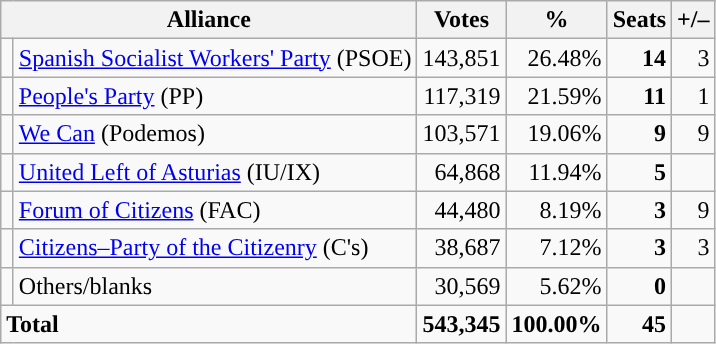<table class="wikitable" style="font-size:100%; text-align:right;">
<tr>
<th colspan="2">Alliance</th>
<th>Votes</th>
<th>%</th>
<th>Seats</th>
<th>+/–</th>
</tr>
<tr>
<td width="1"></td>
<td align="left"><a href='#'>Spanish Socialist Workers' Party</a> (PSOE)</td>
<td>143,851</td>
<td>26.48%</td>
<td><strong>14</strong></td>
<td>3</td>
</tr>
<tr>
<td></td>
<td align="left"><a href='#'>People's Party</a> (PP)</td>
<td>117,319</td>
<td>21.59%</td>
<td><strong>11</strong></td>
<td>1</td>
</tr>
<tr>
<td></td>
<td align="left"><a href='#'>We Can</a> (Podemos)</td>
<td>103,571</td>
<td>19.06%</td>
<td><strong>9</strong></td>
<td>9</td>
</tr>
<tr>
<td></td>
<td align="left"><a href='#'>United Left of Asturias</a> (IU/IX)</td>
<td>64,868</td>
<td>11.94%</td>
<td><strong>5</strong></td>
<td></td>
</tr>
<tr>
<td></td>
<td align="left"><a href='#'>Forum of Citizens</a> (FAC)</td>
<td>44,480</td>
<td>8.19%</td>
<td><strong>3</strong></td>
<td>9</td>
</tr>
<tr>
<td></td>
<td align="left"><a href='#'>Citizens–Party of the Citizenry</a> (C's)</td>
<td>38,687</td>
<td>7.12%</td>
<td><strong>3</strong></td>
<td>3</td>
</tr>
<tr>
<td></td>
<td align=left>Others/blanks</td>
<td>30,569</td>
<td>5.62%</td>
<td><strong>0</strong></td>
<td></td>
</tr>
<tr style="font-weight:bold">
<td colspan="2" align=left>Total</td>
<td>543,345</td>
<td>100.00%</td>
<td>45</td>
<td></td>
</tr>
</table>
